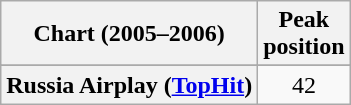<table class="wikitable plainrowheaders" style="text-align:center">
<tr>
<th scope="col">Chart (2005–2006)</th>
<th scope="col">Peak<br>position</th>
</tr>
<tr>
</tr>
<tr>
</tr>
<tr>
<th scope="row">Russia Airplay (<a href='#'>TopHit</a>)</th>
<td>42</td>
</tr>
</table>
